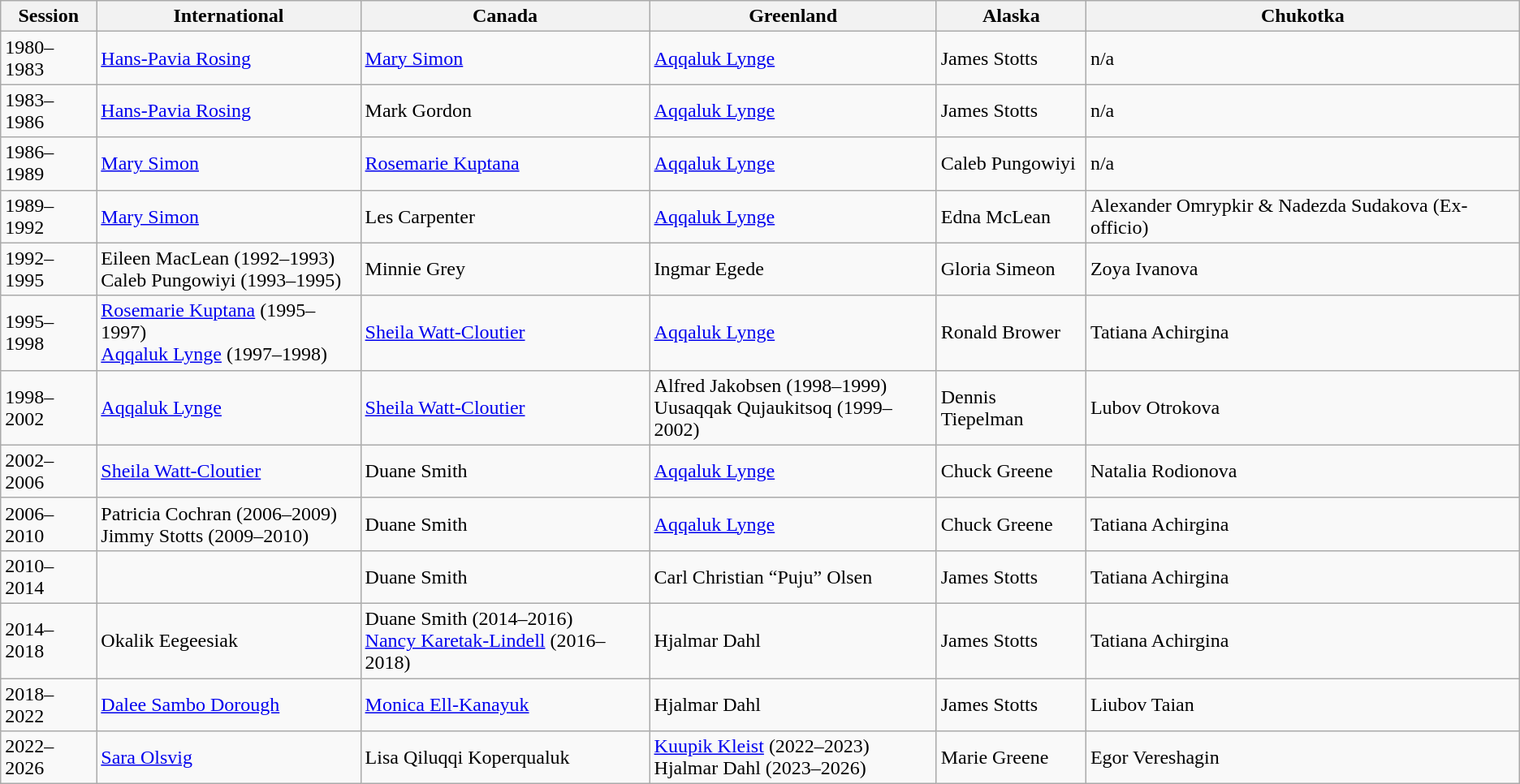<table class="wikitable">
<tr>
<th>Session</th>
<th>International</th>
<th>Canada</th>
<th>Greenland</th>
<th>Alaska</th>
<th>Chukotka</th>
</tr>
<tr>
<td>1980–1983</td>
<td><a href='#'>Hans-Pavia Rosing</a></td>
<td><a href='#'>Mary Simon</a></td>
<td><a href='#'>Aqqaluk Lynge</a></td>
<td>James Stotts</td>
<td>n/a</td>
</tr>
<tr>
<td>1983–1986</td>
<td><a href='#'>Hans-Pavia Rosing</a></td>
<td>Mark Gordon</td>
<td><a href='#'>Aqqaluk Lynge</a></td>
<td>James Stotts</td>
<td>n/a</td>
</tr>
<tr>
<td>1986–1989</td>
<td><a href='#'>Mary Simon</a></td>
<td><a href='#'>Rosemarie Kuptana</a></td>
<td><a href='#'>Aqqaluk Lynge</a></td>
<td>Caleb Pungowiyi</td>
<td>n/a</td>
</tr>
<tr>
<td>1989–1992</td>
<td><a href='#'>Mary Simon</a></td>
<td>Les Carpenter</td>
<td><a href='#'>Aqqaluk Lynge</a></td>
<td>Edna McLean</td>
<td>Alexander Omrypkir & Nadezda Sudakova (Ex-officio)</td>
</tr>
<tr>
<td>1992–1995</td>
<td>Eileen MacLean (1992–1993)<br>Caleb Pungowiyi (1993–1995)</td>
<td>Minnie Grey</td>
<td>Ingmar Egede</td>
<td>Gloria Simeon</td>
<td>Zoya Ivanova</td>
</tr>
<tr>
<td>1995–1998</td>
<td><a href='#'>Rosemarie Kuptana</a> (1995–1997)<br><a href='#'>Aqqaluk Lynge</a> (1997–1998)</td>
<td><a href='#'>Sheila Watt-Cloutier</a></td>
<td><a href='#'>Aqqaluk Lynge</a></td>
<td>Ronald Brower</td>
<td>Tatiana Achirgina</td>
</tr>
<tr>
<td>1998–2002</td>
<td><a href='#'>Aqqaluk Lynge</a></td>
<td><a href='#'>Sheila Watt-Cloutier</a></td>
<td>Alfred Jakobsen (1998–1999) <br>Uusaqqak Qujaukitsoq (1999–2002)</td>
<td>Dennis Tiepelman</td>
<td>Lubov Otrokova</td>
</tr>
<tr>
<td>2002–2006</td>
<td><a href='#'>Sheila Watt-Cloutier</a></td>
<td>Duane Smith</td>
<td><a href='#'>Aqqaluk Lynge</a></td>
<td>Chuck Greene</td>
<td>Natalia Rodionova</td>
</tr>
<tr>
<td>2006–2010</td>
<td>Patricia Cochran (2006–2009)<br>Jimmy Stotts (2009–2010)</td>
<td>Duane Smith</td>
<td><a href='#'>Aqqaluk Lynge</a></td>
<td>Chuck Greene</td>
<td>Tatiana Achirgina</td>
</tr>
<tr>
<td>2010–2014</td>
<td></td>
<td>Duane Smith</td>
<td>Carl Christian “Puju” Olsen</td>
<td>James Stotts</td>
<td>Tatiana Achirgina</td>
</tr>
<tr>
<td>2014–2018</td>
<td>Okalik Eegeesiak</td>
<td>Duane Smith (2014–2016)<br><a href='#'>Nancy Karetak-Lindell</a> (2016–2018)</td>
<td>Hjalmar Dahl</td>
<td>James Stotts</td>
<td>Tatiana Achirgina</td>
</tr>
<tr>
<td>2018–2022</td>
<td><a href='#'>Dalee Sambo Dorough</a></td>
<td><a href='#'>Monica Ell-Kanayuk</a></td>
<td>Hjalmar Dahl</td>
<td>James Stotts</td>
<td>Liubov Taian</td>
</tr>
<tr>
<td>2022–2026</td>
<td><a href='#'>Sara Olsvig</a></td>
<td>Lisa Qiluqqi Koperqualuk</td>
<td><a href='#'>Kuupik Kleist</a> (2022–2023)<br>Hjalmar Dahl (2023–2026)</td>
<td>Marie Greene</td>
<td>Egor Vereshagin</td>
</tr>
</table>
